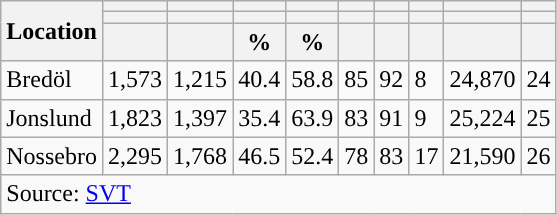<table role="presentation" class="wikitable sortable mw-collapsible">
<tr>
<th rowspan="3">Location</th>
<th></th>
<th></th>
<th></th>
<th></th>
<th></th>
<th></th>
<th></th>
<th></th>
<th></th>
</tr>
<tr>
<th></th>
<th></th>
<th style="background:"></th>
<th style="background:"></th>
<th></th>
<th></th>
<th></th>
<th></th>
<th></th>
</tr>
<tr>
<th data-sort-type="number"></th>
<th data-sort-type="number"></th>
<th data-sort-type="number">%</th>
<th data-sort-type="number">%</th>
<th data-sort-type="number"></th>
<th data-sort-type="number"></th>
<th data-sort-type="number"></th>
<th data-sort-type="number"></th>
<th data-sort-type="number"></th>
</tr>
<tr>
<td align="left">Bredöl</td>
<td>1,573</td>
<td>1,215</td>
<td>40.4</td>
<td>58.8</td>
<td>85</td>
<td>92</td>
<td>8</td>
<td>24,870</td>
<td>24</td>
</tr>
<tr>
<td align="left">Jonslund</td>
<td>1,823</td>
<td>1,397</td>
<td>35.4</td>
<td>63.9</td>
<td>83</td>
<td>91</td>
<td>9</td>
<td>25,224</td>
<td>25</td>
</tr>
<tr>
<td align="left">Nossebro</td>
<td>2,295</td>
<td>1,768</td>
<td>46.5</td>
<td>52.4</td>
<td>78</td>
<td>83</td>
<td>17</td>
<td>21,590</td>
<td>26</td>
</tr>
<tr>
<td colspan="10" align="left">Source: <a href='#'>SVT</a></td>
</tr>
</table>
